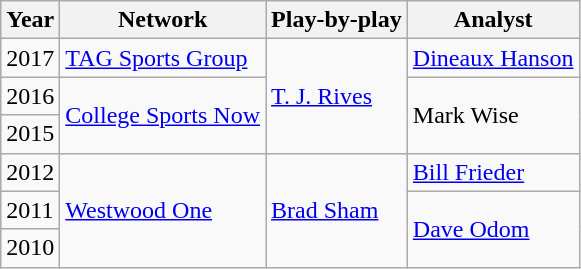<table class="wikitable">
<tr>
<th>Year</th>
<th>Network</th>
<th>Play-by-play</th>
<th>Analyst</th>
</tr>
<tr>
<td>2017</td>
<td><a href='#'>TAG Sports Group</a></td>
<td rowspan=3><a href='#'>T. J. Rives</a></td>
<td><a href='#'>Dineaux Hanson</a></td>
</tr>
<tr>
<td>2016</td>
<td rowspan=2><a href='#'>College Sports Now</a></td>
<td rowspan=2>Mark Wise</td>
</tr>
<tr>
<td>2015</td>
</tr>
<tr>
<td>2012</td>
<td rowspan=3><a href='#'>Westwood One</a></td>
<td rowspan=3><a href='#'>Brad Sham</a></td>
<td><a href='#'>Bill Frieder</a></td>
</tr>
<tr>
<td>2011</td>
<td rowspan=2><a href='#'>Dave Odom</a></td>
</tr>
<tr>
<td>2010</td>
</tr>
</table>
